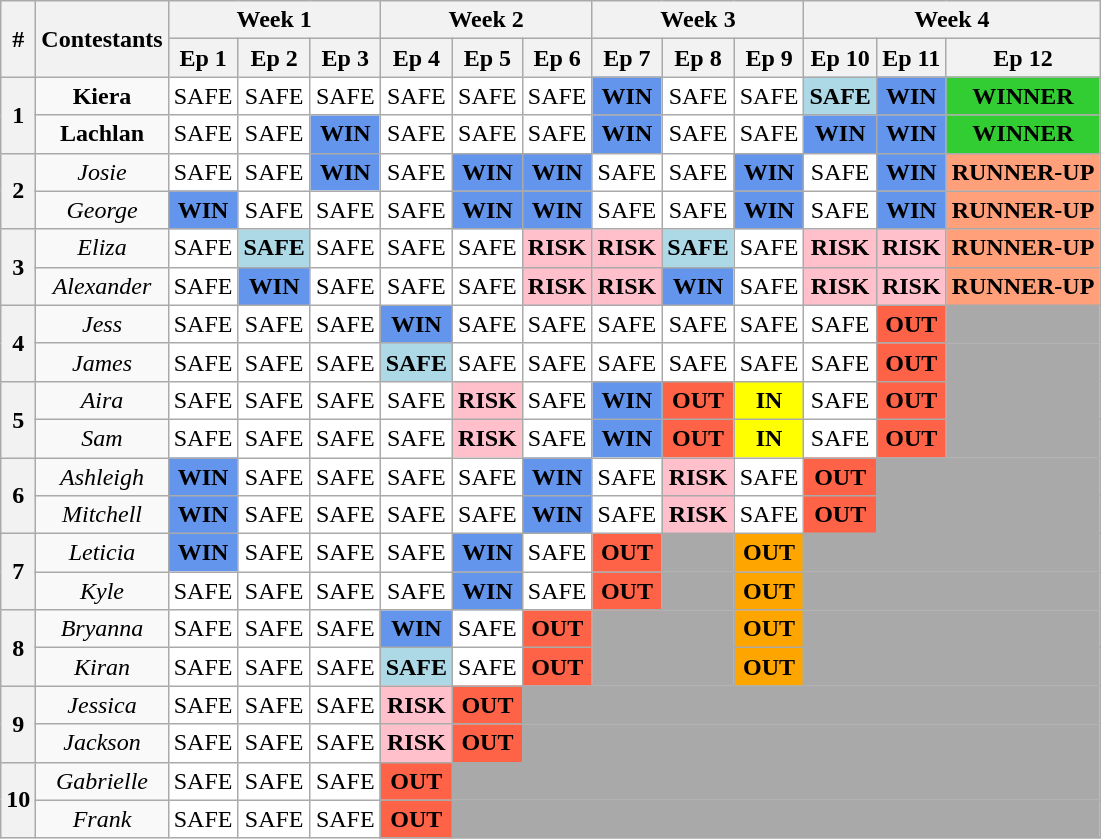<table class="wikitable" style="text-align:center">
<tr>
<th rowspan="2">#</th>
<th rowspan="2">Contestants</th>
<th colspan="3">Week 1</th>
<th colspan="3">Week 2</th>
<th colspan="3">Week 3</th>
<th colspan="3">Week 4</th>
</tr>
<tr>
<th>Ep 1</th>
<th>Ep 2</th>
<th>Ep 3</th>
<th>Ep 4</th>
<th>Ep 5</th>
<th>Ep 6</th>
<th>Ep 7</th>
<th>Ep 8</th>
<th>Ep 9</th>
<th>Ep 10</th>
<th>Ep 11</th>
<th>Ep 12</th>
</tr>
<tr>
<th rowspan="2">1</th>
<td><strong>Kiera</strong></td>
<td bgcolor="white">SAFE</td>
<td bgcolor="white">SAFE</td>
<td bgcolor="white">SAFE</td>
<td bgcolor="white">SAFE</td>
<td bgcolor="white">SAFE</td>
<td bgcolor="white">SAFE</td>
<td bgcolor="cornflowerblue"><strong>WIN</strong></td>
<td bgcolor="white">SAFE</td>
<td bgcolor="white">SAFE</td>
<td bgcolor="lightblue"><strong>SAFE</strong></td>
<td bgcolor="cornflowerblue"><strong>WIN</strong></td>
<td bgcolor="limegreen"><strong>WINNER</strong></td>
</tr>
<tr>
<td><strong>Lachlan</strong></td>
<td bgcolor="white">SAFE</td>
<td bgcolor="white">SAFE</td>
<td bgcolor="cornflowerblue"><strong>WIN</strong></td>
<td bgcolor="white">SAFE</td>
<td bgcolor="white">SAFE</td>
<td bgcolor="white">SAFE</td>
<td bgcolor="cornflowerblue"><strong>WIN</strong></td>
<td bgcolor="white">SAFE</td>
<td bgcolor="white">SAFE</td>
<td bgcolor="cornflowerblue"><strong>WIN</strong></td>
<td bgcolor="cornflowerblue"><strong>WIN</strong></td>
<td bgcolor="limegreen"><strong>WINNER</strong></td>
</tr>
<tr>
<th rowspan="2">2</th>
<td><em>Josie</em></td>
<td bgcolor="white">SAFE</td>
<td bgcolor="white">SAFE</td>
<td bgcolor="cornflowerblue"><strong>WIN</strong></td>
<td bgcolor="white">SAFE</td>
<td bgcolor="cornflowerblue"><strong>WIN</strong></td>
<td bgcolor="cornflowerblue"><strong>WIN</strong></td>
<td bgcolor="white">SAFE</td>
<td bgcolor="white">SAFE</td>
<td bgcolor="cornflowerblue"><strong>WIN</strong></td>
<td bgcolor="white">SAFE</td>
<td bgcolor="cornflowerblue"><strong>WIN</strong></td>
<td bgcolor="lightsalmon"><strong>RUNNER-UP</strong></td>
</tr>
<tr>
<td><em>George</em></td>
<td bgcolor="cornflowerblue"><strong>WIN</strong></td>
<td bgcolor="white">SAFE</td>
<td bgcolor="white">SAFE</td>
<td bgcolor="white">SAFE</td>
<td bgcolor="cornflowerblue"><strong>WIN</strong></td>
<td bgcolor="cornflowerblue"><strong>WIN</strong></td>
<td bgcolor="white">SAFE</td>
<td bgcolor="white">SAFE</td>
<td bgcolor="cornflowerblue"><strong>WIN</strong></td>
<td bgcolor="white">SAFE</td>
<td bgcolor="cornflowerblue"><strong>WIN</strong></td>
<td bgcolor="lightsalmon"><strong>RUNNER-UP</strong></td>
</tr>
<tr>
<th rowspan="2">3</th>
<td><em>Eliza</em></td>
<td bgcolor="white">SAFE</td>
<td bgcolor="lightblue"><strong>SAFE</strong></td>
<td bgcolor="white">SAFE</td>
<td bgcolor="white">SAFE</td>
<td bgcolor="white">SAFE</td>
<td bgcolor="pink"><strong>RISK</strong></td>
<td bgcolor="pink"><strong>RISK</strong></td>
<td bgcolor="lightblue"><strong>SAFE</strong></td>
<td bgcolor="white">SAFE</td>
<td bgcolor="pink"><strong>RISK</strong></td>
<td bgcolor="pink"><strong>RISK</strong></td>
<td bgcolor="lightsalmon"><strong>RUNNER-UP</strong></td>
</tr>
<tr>
<td><em>Alexander</em></td>
<td bgcolor="white">SAFE</td>
<td bgcolor="cornflowerblue"><strong>WIN</strong></td>
<td bgcolor="white">SAFE</td>
<td bgcolor="white">SAFE</td>
<td bgcolor="white">SAFE</td>
<td bgcolor="pink"><strong>RISK</strong></td>
<td bgcolor="pink"><strong>RISK</strong></td>
<td bgcolor="cornflowerblue"><strong>WIN</strong></td>
<td bgcolor="white">SAFE</td>
<td bgcolor="pink"><strong>RISK</strong></td>
<td bgcolor="pink"><strong>RISK</strong></td>
<td bgcolor="lightsalmon"><strong>RUNNER-UP</strong></td>
</tr>
<tr>
<th rowspan="2">4</th>
<td><em>Jess</em></td>
<td bgcolor="white">SAFE</td>
<td bgcolor="white">SAFE</td>
<td bgcolor="white">SAFE</td>
<td bgcolor="cornflowerblue"><strong>WIN</strong></td>
<td bgcolor="white">SAFE</td>
<td bgcolor="white">SAFE</td>
<td bgcolor="white">SAFE</td>
<td bgcolor="white">SAFE</td>
<td bgcolor="white">SAFE</td>
<td bgcolor="white">SAFE</td>
<td bgcolor="tomato"><strong>OUT</strong></td>
<td bgcolor="darkgray" colspan="1"></td>
</tr>
<tr>
<td><em>James</em></td>
<td bgcolor="white">SAFE</td>
<td bgcolor="white">SAFE</td>
<td bgcolor="white">SAFE</td>
<td bgcolor="lightblue"><strong>SAFE</strong></td>
<td bgcolor="white">SAFE</td>
<td bgcolor="white">SAFE</td>
<td bgcolor="white">SAFE</td>
<td bgcolor="white">SAFE</td>
<td bgcolor="white">SAFE</td>
<td bgcolor="white">SAFE</td>
<td bgcolor="tomato"><strong>OUT</strong></td>
<td bgcolor="darkgray" colspan="1"></td>
</tr>
<tr>
<th rowspan="2">5</th>
<td><em>Aira</em></td>
<td bgcolor="white">SAFE</td>
<td bgcolor="white">SAFE</td>
<td bgcolor="white">SAFE</td>
<td bgcolor="white">SAFE</td>
<td bgcolor="pink"><strong>RISK</strong></td>
<td bgcolor="white">SAFE</td>
<td bgcolor="cornflowerblue"><strong>WIN</strong></td>
<td bgcolor="tomato"><strong>OUT</strong></td>
<td bgcolor="yellow"><strong>IN</strong></td>
<td bgcolor="white">SAFE</td>
<td bgcolor="tomato"><strong>OUT</strong></td>
<td bgcolor="darkgray" colspan="1"></td>
</tr>
<tr>
<td><em>Sam</em></td>
<td bgcolor="white">SAFE</td>
<td bgcolor="white">SAFE</td>
<td bgcolor="white">SAFE</td>
<td bgcolor="white">SAFE</td>
<td bgcolor="pink"><strong>RISK</strong></td>
<td bgcolor="white">SAFE</td>
<td bgcolor="cornflowerblue"><strong>WIN</strong></td>
<td bgcolor="tomato"><strong>OUT</strong></td>
<td bgcolor="yellow"><strong>IN</strong></td>
<td bgcolor="white">SAFE</td>
<td bgcolor="tomato"><strong>OUT</strong></td>
<td bgcolor="darkgray" colspan="1"></td>
</tr>
<tr>
<th rowspan="2">6</th>
<td><em>Ashleigh</em></td>
<td bgcolor="cornflowerblue"><strong>WIN</strong></td>
<td bgcolor="white">SAFE</td>
<td bgcolor="white">SAFE</td>
<td bgcolor="white">SAFE</td>
<td bgcolor="white">SAFE</td>
<td bgcolor="cornflowerblue"><strong>WIN</strong></td>
<td bgcolor="white">SAFE</td>
<td bgcolor="pink"><strong>RISK</strong></td>
<td bgcolor="white">SAFE</td>
<td bgcolor="tomato"><strong>OUT</strong></td>
<td bgcolor="darkgray" colspan="2"></td>
</tr>
<tr>
<td><em>Mitchell</em></td>
<td bgcolor="cornflowerblue"><strong>WIN</strong></td>
<td bgcolor="white">SAFE</td>
<td bgcolor="white">SAFE</td>
<td bgcolor="white">SAFE</td>
<td bgcolor="white">SAFE</td>
<td bgcolor="cornflowerblue"><strong>WIN</strong></td>
<td bgcolor="white">SAFE</td>
<td bgcolor="pink"><strong>RISK</strong></td>
<td bgcolor="white">SAFE</td>
<td bgcolor="tomato"><strong>OUT</strong></td>
<td bgcolor="darkgray" colspan="2"></td>
</tr>
<tr>
<th rowspan="2">7</th>
<td><em>Leticia</em></td>
<td bgcolor="cornflowerblue"><strong>WIN</strong></td>
<td bgcolor="white">SAFE</td>
<td bgcolor="white">SAFE</td>
<td bgcolor="white">SAFE</td>
<td bgcolor="cornflowerblue"><strong>WIN</strong></td>
<td bgcolor="white">SAFE</td>
<td bgcolor="tomato"><strong>OUT</strong></td>
<td bgcolor="darkgray"></td>
<td bgcolor="orange"><strong>OUT</strong></td>
<td bgcolor="darkgray" colspan="3"></td>
</tr>
<tr>
<td><em>Kyle</em></td>
<td bgcolor="white">SAFE</td>
<td bgcolor="white">SAFE</td>
<td bgcolor="white">SAFE</td>
<td bgcolor="white">SAFE</td>
<td bgcolor="cornflowerblue"><strong>WIN</strong></td>
<td bgcolor="white">SAFE</td>
<td bgcolor="tomato"><strong>OUT</strong></td>
<td bgcolor="darkgray"></td>
<td bgcolor="orange"><strong>OUT</strong></td>
<td bgcolor="darkgray" colspan="3"></td>
</tr>
<tr>
<th rowspan="2">8</th>
<td><em>Bryanna</em></td>
<td bgcolor="white">SAFE</td>
<td bgcolor="white">SAFE</td>
<td bgcolor="white">SAFE</td>
<td bgcolor="cornflowerblue"><strong>WIN</strong></td>
<td bgcolor="white">SAFE</td>
<td bgcolor="tomato"><strong>OUT</strong></td>
<td bgcolor="darkgray" colspan="2"></td>
<td bgcolor="orange"><strong>OUT</strong></td>
<td bgcolor="darkgray" colspan="3"></td>
</tr>
<tr>
<td><em>Kiran</em></td>
<td bgcolor="white">SAFE</td>
<td bgcolor="white">SAFE</td>
<td bgcolor="white">SAFE</td>
<td bgcolor="lightblue"><strong>SAFE</strong></td>
<td bgcolor="white">SAFE</td>
<td bgcolor="tomato"><strong>OUT</strong></td>
<td bgcolor="darkgray" colspan="2"></td>
<td bgcolor="orange"><strong>OUT</strong></td>
<td bgcolor="darkgray" colspan="3"></td>
</tr>
<tr>
<th rowspan="2">9</th>
<td><em>Jessica</em></td>
<td bgcolor="white">SAFE</td>
<td bgcolor="white">SAFE</td>
<td bgcolor="white">SAFE</td>
<td bgcolor="pink"><strong>RISK</strong></td>
<td bgcolor="tomato"><strong>OUT</strong></td>
<td bgcolor="darkgray" colspan="7"></td>
</tr>
<tr>
<td><em>Jackson</em></td>
<td bgcolor="white">SAFE</td>
<td bgcolor="white">SAFE</td>
<td bgcolor="white">SAFE</td>
<td bgcolor="pink"><strong>RISK</strong></td>
<td bgcolor="tomato"><strong>OUT</strong></td>
<td bgcolor="darkgray" colspan="7"></td>
</tr>
<tr>
<th rowspan="2">10</th>
<td><em>Gabrielle</em></td>
<td bgcolor="white">SAFE</td>
<td bgcolor="white">SAFE</td>
<td bgcolor="white">SAFE</td>
<td bgcolor="tomato"><strong>OUT</strong></td>
<td bgcolor="darkgray" colspan="8"></td>
</tr>
<tr>
<td><em>Frank</em></td>
<td bgcolor="white">SAFE</td>
<td bgcolor="white">SAFE</td>
<td bgcolor="white">SAFE</td>
<td bgcolor="tomato"><strong>OUT</strong></td>
<td bgcolor="darkgray" colspan="8"></td>
</tr>
</table>
